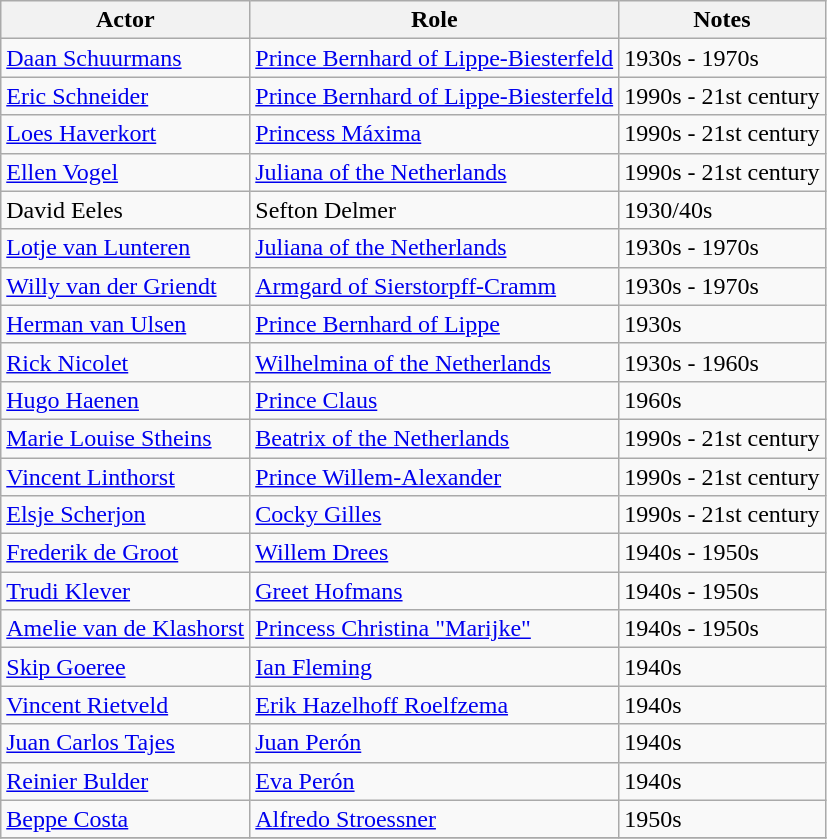<table class="wikitable">
<tr>
<th>Actor</th>
<th>Role</th>
<th>Notes</th>
</tr>
<tr>
<td><a href='#'>Daan Schuurmans</a></td>
<td><a href='#'>Prince Bernhard of Lippe-Biesterfeld</a></td>
<td>1930s - 1970s</td>
</tr>
<tr>
<td><a href='#'>Eric Schneider</a></td>
<td><a href='#'>Prince Bernhard of Lippe-Biesterfeld</a></td>
<td>1990s - 21st century</td>
</tr>
<tr>
<td><a href='#'>Loes Haverkort</a></td>
<td><a href='#'>Princess Máxima</a></td>
<td>1990s - 21st century</td>
</tr>
<tr>
<td><a href='#'>Ellen Vogel</a></td>
<td><a href='#'>Juliana of the Netherlands</a></td>
<td>1990s - 21st century</td>
</tr>
<tr>
<td>David Eeles</td>
<td>Sefton Delmer</td>
<td>1930/40s</td>
</tr>
<tr>
<td><a href='#'>Lotje van Lunteren</a></td>
<td><a href='#'>Juliana of the Netherlands</a></td>
<td>1930s - 1970s</td>
</tr>
<tr>
<td><a href='#'>Willy van der Griendt</a></td>
<td><a href='#'>Armgard of Sierstorpff-Cramm</a></td>
<td>1930s - 1970s</td>
</tr>
<tr>
<td><a href='#'>Herman van Ulsen</a></td>
<td><a href='#'>Prince Bernhard of Lippe</a></td>
<td>1930s</td>
</tr>
<tr>
<td><a href='#'>Rick Nicolet</a></td>
<td><a href='#'>Wilhelmina of the Netherlands</a></td>
<td>1930s - 1960s</td>
</tr>
<tr>
<td><a href='#'>Hugo Haenen</a></td>
<td><a href='#'>Prince Claus</a></td>
<td>1960s</td>
</tr>
<tr>
<td><a href='#'>Marie Louise Stheins</a></td>
<td><a href='#'>Beatrix of the Netherlands</a></td>
<td>1990s - 21st century</td>
</tr>
<tr>
<td><a href='#'>Vincent Linthorst</a></td>
<td><a href='#'>Prince Willem-Alexander</a></td>
<td>1990s - 21st century</td>
</tr>
<tr>
<td><a href='#'>Elsje Scherjon</a></td>
<td><a href='#'>Cocky Gilles</a></td>
<td>1990s - 21st century</td>
</tr>
<tr>
<td><a href='#'>Frederik de Groot</a></td>
<td><a href='#'>Willem Drees</a></td>
<td>1940s -  1950s</td>
</tr>
<tr>
<td><a href='#'>Trudi Klever</a></td>
<td><a href='#'>Greet Hofmans</a></td>
<td>1940s -  1950s</td>
</tr>
<tr>
<td><a href='#'>Amelie van de Klashorst</a></td>
<td><a href='#'>Princess Christina "Marijke"</a></td>
<td>1940s -  1950s</td>
</tr>
<tr>
<td><a href='#'>Skip Goeree</a></td>
<td><a href='#'>Ian Fleming</a></td>
<td>1940s</td>
</tr>
<tr>
<td><a href='#'>Vincent Rietveld</a></td>
<td><a href='#'>Erik Hazelhoff Roelfzema</a></td>
<td>1940s</td>
</tr>
<tr>
<td><a href='#'>Juan Carlos Tajes</a></td>
<td><a href='#'>Juan Perón</a></td>
<td>1940s</td>
</tr>
<tr>
<td><a href='#'>Reinier Bulder</a></td>
<td><a href='#'>Eva Perón</a></td>
<td>1940s</td>
</tr>
<tr>
<td><a href='#'>Beppe Costa</a></td>
<td><a href='#'>Alfredo Stroessner</a></td>
<td>1950s</td>
</tr>
<tr>
</tr>
</table>
